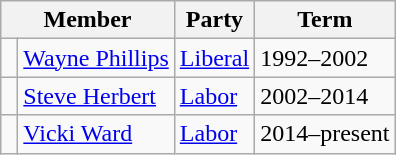<table class="wikitable">
<tr>
<th colspan="2">Member</th>
<th>Party</th>
<th>Term</th>
</tr>
<tr>
<td> </td>
<td><a href='#'>Wayne Phillips</a></td>
<td><a href='#'>Liberal</a></td>
<td>1992–2002</td>
</tr>
<tr>
<td> </td>
<td><a href='#'>Steve Herbert</a></td>
<td><a href='#'>Labor</a></td>
<td>2002–2014</td>
</tr>
<tr>
<td> </td>
<td><a href='#'>Vicki Ward</a></td>
<td><a href='#'>Labor</a></td>
<td>2014–present</td>
</tr>
</table>
